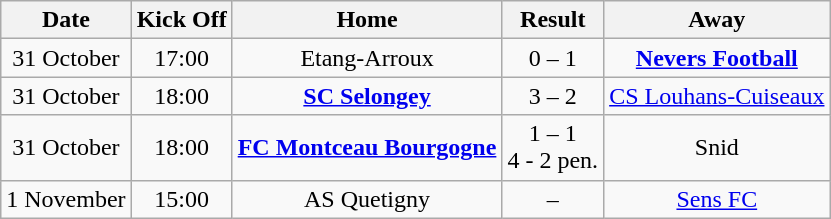<table class="wikitable" style="text-align: center">
<tr>
<th scope="col">Date</th>
<th scope="col">Kick Off</th>
<th scope="col">Home</th>
<th scope="col">Result</th>
<th scope="col">Away</th>
</tr>
<tr>
<td>31 October</td>
<td>17:00</td>
<td>Etang-Arroux</td>
<td>0 – 1</td>
<td><strong><a href='#'>Nevers Football</a></strong></td>
</tr>
<tr>
<td>31 October</td>
<td>18:00</td>
<td><strong><a href='#'>SC Selongey</a></strong></td>
<td>3 – 2</td>
<td><a href='#'>CS Louhans-Cuiseaux</a></td>
</tr>
<tr>
<td>31 October</td>
<td>18:00</td>
<td><strong><a href='#'>FC Montceau Bourgogne</a></strong></td>
<td>1 – 1 <br> 4 - 2 pen.</td>
<td>Snid</td>
</tr>
<tr>
<td>1 November</td>
<td>15:00</td>
<td>AS Quetigny</td>
<td>–</td>
<td><a href='#'>Sens FC</a></td>
</tr>
</table>
